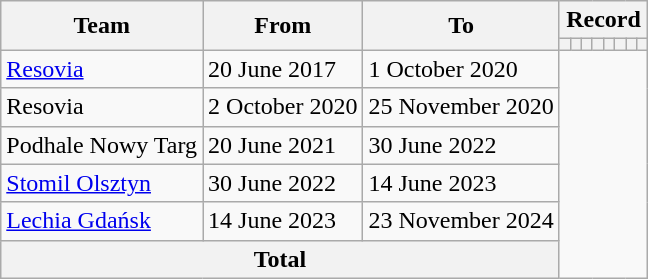<table class="wikitable" style="text-align: center;">
<tr>
<th rowspan="2">Team</th>
<th rowspan="2">From</th>
<th rowspan="2">To</th>
<th colspan="8">Record</th>
</tr>
<tr>
<th></th>
<th></th>
<th></th>
<th></th>
<th></th>
<th></th>
<th></th>
<th></th>
</tr>
<tr>
<td align=left><a href='#'>Resovia</a></td>
<td align=left>20 June 2017</td>
<td align=left>1 October 2020<br></td>
</tr>
<tr>
<td align=left>Resovia</td>
<td align=left>2 October 2020</td>
<td align=left>25 November 2020<br></td>
</tr>
<tr>
<td align=left>Podhale Nowy Targ</td>
<td align=left>20 June 2021</td>
<td align=left>30 June 2022<br></td>
</tr>
<tr>
<td align=left><a href='#'>Stomil Olsztyn</a></td>
<td align=left>30 June 2022</td>
<td align=left>14 June 2023<br></td>
</tr>
<tr>
<td align=left><a href='#'>Lechia Gdańsk</a></td>
<td align=left>14 June 2023</td>
<td align=left>23 November 2024<br></td>
</tr>
<tr>
<th colspan="3">Total<br></th>
</tr>
</table>
